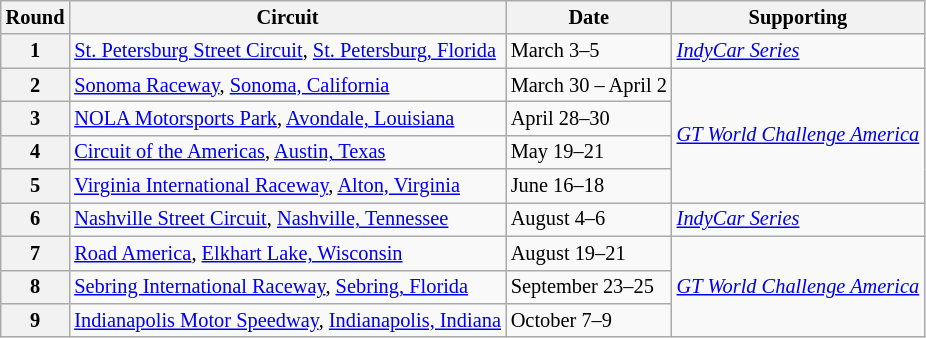<table class="wikitable" style="font-size:85%;">
<tr>
<th>Round</th>
<th>Circuit</th>
<th>Date</th>
<th>Supporting</th>
</tr>
<tr>
<th>1</th>
<td> <a href='#'>St. Petersburg Street Circuit</a>, <a href='#'>St. Petersburg, Florida</a></td>
<td>March 3–5</td>
<td><em><a href='#'>IndyCar Series</a></em></td>
</tr>
<tr>
<th>2</th>
<td> <a href='#'>Sonoma Raceway</a>, <a href='#'>Sonoma, California</a></td>
<td>March 30 – April 2</td>
<td rowspan=4><em><a href='#'>GT World Challenge America</a></em></td>
</tr>
<tr>
<th>3</th>
<td> <a href='#'>NOLA Motorsports Park</a>, <a href='#'>Avondale, Louisiana</a></td>
<td>April 28–30</td>
</tr>
<tr>
<th>4</th>
<td> <a href='#'>Circuit of the Americas</a>, <a href='#'>Austin, Texas</a></td>
<td>May 19–21</td>
</tr>
<tr>
<th>5</th>
<td> <a href='#'>Virginia International Raceway</a>, <a href='#'>Alton, Virginia</a></td>
<td>June 16–18</td>
</tr>
<tr>
<th>6</th>
<td> <a href='#'>Nashville Street Circuit</a>, <a href='#'>Nashville, Tennessee</a></td>
<td>August 4–6</td>
<td><em><a href='#'>IndyCar Series</a></em></td>
</tr>
<tr>
<th>7</th>
<td> <a href='#'>Road America</a>, <a href='#'>Elkhart Lake, Wisconsin</a></td>
<td>August 19–21</td>
<td rowspan=3><em><a href='#'>GT World Challenge America</a></em></td>
</tr>
<tr>
<th>8</th>
<td> <a href='#'>Sebring International Raceway</a>, <a href='#'>Sebring, Florida</a></td>
<td>September 23–25</td>
</tr>
<tr>
<th>9</th>
<td> <a href='#'>Indianapolis Motor Speedway</a>, <a href='#'>Indianapolis, Indiana</a></td>
<td>October 7–9</td>
</tr>
</table>
